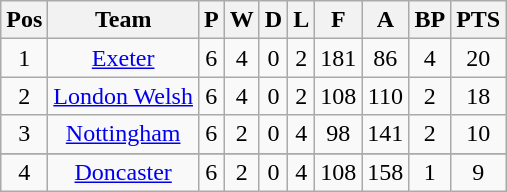<table class="wikitable" style="text-align:center;">
<tr>
<th>Pos</th>
<th>Team</th>
<th>P</th>
<th>W</th>
<th>D</th>
<th>L</th>
<th>F</th>
<th>A</th>
<th>BP</th>
<th>PTS</th>
</tr>
<tr>
<td>1</td>
<td><a href='#'>Exeter</a></td>
<td>6</td>
<td>4</td>
<td>0</td>
<td>2</td>
<td>181</td>
<td>86</td>
<td>4</td>
<td>20</td>
</tr>
<tr>
<td>2</td>
<td><a href='#'>London Welsh</a></td>
<td>6</td>
<td>4</td>
<td>0</td>
<td>2</td>
<td>108</td>
<td>110</td>
<td>2</td>
<td>18</td>
</tr>
<tr>
<td>3</td>
<td><a href='#'>Nottingham</a></td>
<td>6</td>
<td>2</td>
<td>0</td>
<td>4</td>
<td>98</td>
<td>141</td>
<td>2</td>
<td>10</td>
</tr>
<tr>
</tr>
<tr>
<td>4</td>
<td><a href='#'>Doncaster</a></td>
<td>6</td>
<td>2</td>
<td>0</td>
<td>4</td>
<td>108</td>
<td>158</td>
<td>1</td>
<td>9</td>
</tr>
</table>
